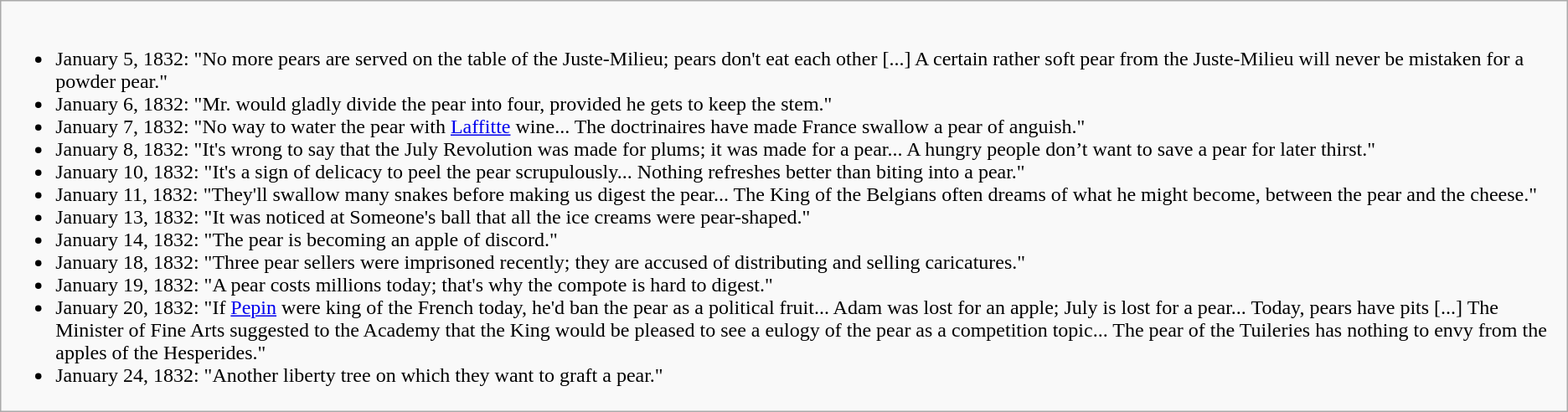<table class="wikitable mw-collapsible">
<tr>
<td><br><ul><li>January 5, 1832: "No more pears are served on the table of the Juste-Milieu; pears don't eat each other [...] A certain rather soft pear from the Juste-Milieu will never be mistaken for a powder pear."</li><li>January 6, 1832: "Mr.  would gladly divide the pear into four, provided he gets to keep the stem."</li><li>January 7, 1832: "No way to water the pear with <a href='#'>Laffitte</a> wine... The doctrinaires have made France swallow a pear of anguish."</li><li>January 8, 1832: "It's wrong to say that the July Revolution was made for plums; it was made for a pear... A hungry people don’t want to save a pear for later thirst."</li><li>January 10, 1832: "It's a sign of delicacy to peel the pear scrupulously... Nothing refreshes better than biting into a pear."</li><li>January 11, 1832: "They'll swallow many snakes before making us digest the pear... The King of the Belgians often dreams of what he might become, between the pear and the cheese."</li><li>January 13, 1832: "It was noticed at Someone's ball that all the ice creams were pear-shaped."</li><li>January 14, 1832: "The pear is becoming an apple of discord."</li><li>January 18, 1832: "Three pear sellers were imprisoned recently; they are accused of distributing and selling caricatures."</li><li>January 19, 1832: "A pear costs millions today; that's why the compote is hard to digest."</li><li>January 20, 1832: "If <a href='#'>Pepin</a> were king of the French today, he'd ban the pear as a political fruit... Adam was lost for an apple; July is lost for a pear... Today, pears have pits [...] The Minister of Fine Arts suggested to the Academy that the King would be pleased to see a eulogy of the pear as a competition topic... The pear of the Tuileries has nothing to envy from the apples of the Hesperides."</li><li>January 24, 1832: "Another liberty tree on which they want to graft a pear."</li></ul></td>
</tr>
</table>
